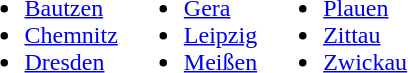<table>
<tr>
<td valign="top"><br><ul><li><a href='#'>Bautzen</a></li><li><a href='#'>Chemnitz</a></li><li><a href='#'>Dresden</a></li></ul></td>
<td valign="top"><br><ul><li><a href='#'>Gera</a></li><li><a href='#'>Leipzig</a></li><li><a href='#'>Meißen</a></li></ul></td>
<td valign="top"><br><ul><li><a href='#'>Plauen</a></li><li><a href='#'>Zittau</a></li><li><a href='#'>Zwickau</a></li></ul></td>
</tr>
</table>
